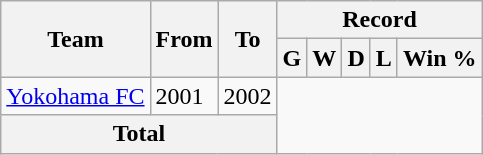<table class="wikitable" style="text-align: center">
<tr>
<th rowspan="2">Team</th>
<th rowspan="2">From</th>
<th rowspan="2">To</th>
<th colspan="5">Record</th>
</tr>
<tr>
<th>G</th>
<th>W</th>
<th>D</th>
<th>L</th>
<th>Win %</th>
</tr>
<tr>
<td align="left"><a href='#'>Yokohama FC</a></td>
<td align="left">2001</td>
<td align="left">2002<br></td>
</tr>
<tr>
<th colspan="3">Total<br></th>
</tr>
</table>
